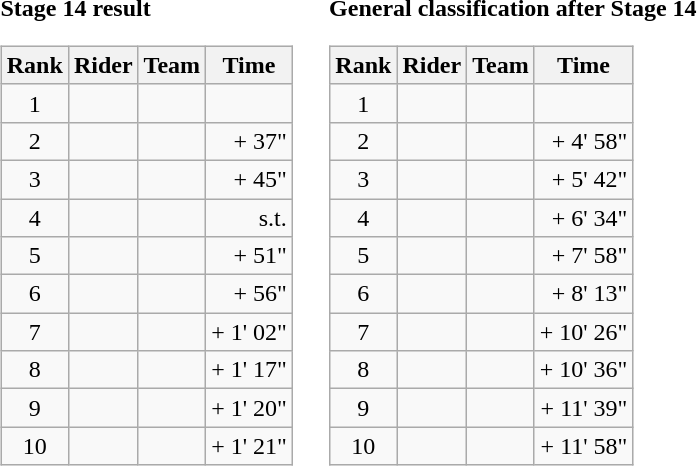<table>
<tr>
<td><strong>Stage 14 result</strong><br><table class="wikitable">
<tr>
<th scope="col">Rank</th>
<th scope="col">Rider</th>
<th scope="col">Team</th>
<th scope="col">Time</th>
</tr>
<tr>
<td style="text-align:center;">1</td>
<td></td>
<td></td>
<td style="text-align:right;"></td>
</tr>
<tr>
<td style="text-align:center;">2</td>
<td></td>
<td></td>
<td style="text-align:right;">+ 37"</td>
</tr>
<tr>
<td style="text-align:center;">3</td>
<td></td>
<td></td>
<td style="text-align:right;">+ 45"</td>
</tr>
<tr>
<td style="text-align:center;">4</td>
<td></td>
<td></td>
<td style="text-align:right;">s.t.</td>
</tr>
<tr>
<td style="text-align:center;">5</td>
<td></td>
<td></td>
<td style="text-align:right;">+ 51"</td>
</tr>
<tr>
<td style="text-align:center;">6</td>
<td></td>
<td></td>
<td style="text-align:right;">+ 56"</td>
</tr>
<tr>
<td style="text-align:center;">7</td>
<td></td>
<td></td>
<td style="text-align:right;">+ 1' 02"</td>
</tr>
<tr>
<td style="text-align:center;">8</td>
<td></td>
<td></td>
<td style="text-align:right;">+ 1' 17"</td>
</tr>
<tr>
<td style="text-align:center;">9</td>
<td></td>
<td></td>
<td style="text-align:right;">+ 1' 20"</td>
</tr>
<tr>
<td style="text-align:center;">10</td>
<td></td>
<td></td>
<td style="text-align:right;">+ 1' 21"</td>
</tr>
</table>
</td>
<td></td>
<td><strong>General classification after Stage 14</strong><br><table class="wikitable">
<tr>
<th scope="col">Rank</th>
<th scope="col">Rider</th>
<th scope="col">Team</th>
<th scope="col">Time</th>
</tr>
<tr>
<td style="text-align:center;">1</td>
<td></td>
<td></td>
<td style="text-align:right;"></td>
</tr>
<tr>
<td style="text-align:center;">2</td>
<td></td>
<td></td>
<td style="text-align:right;">+ 4' 58"</td>
</tr>
<tr>
<td style="text-align:center;">3</td>
<td></td>
<td></td>
<td style="text-align:right;">+ 5' 42"</td>
</tr>
<tr>
<td style="text-align:center;">4</td>
<td></td>
<td></td>
<td style="text-align:right;">+ 6' 34"</td>
</tr>
<tr>
<td style="text-align:center;">5</td>
<td></td>
<td></td>
<td style="text-align:right;">+ 7' 58"</td>
</tr>
<tr>
<td style="text-align:center;">6</td>
<td></td>
<td></td>
<td style="text-align:right;">+ 8' 13"</td>
</tr>
<tr>
<td style="text-align:center;">7</td>
<td></td>
<td></td>
<td style="text-align:right;">+ 10' 26"</td>
</tr>
<tr>
<td style="text-align:center;">8</td>
<td></td>
<td></td>
<td style="text-align:right;">+ 10' 36"</td>
</tr>
<tr>
<td style="text-align:center;">9</td>
<td></td>
<td></td>
<td style="text-align:right;">+ 11' 39"</td>
</tr>
<tr>
<td style="text-align:center;">10</td>
<td></td>
<td></td>
<td style="text-align:right;">+ 11' 58"</td>
</tr>
</table>
</td>
</tr>
</table>
